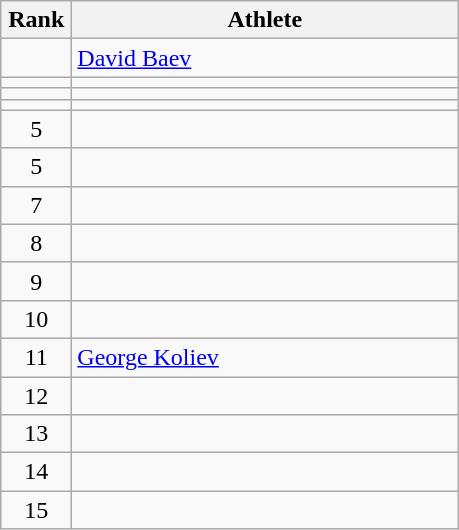<table class="wikitable" style="text-align: center;">
<tr>
<th width=40>Rank</th>
<th width=250>Athlete</th>
</tr>
<tr>
<td></td>
<td align="left"> <a href='#'>David Baev</a> </td>
</tr>
<tr>
<td></td>
<td align="left"></td>
</tr>
<tr>
<td></td>
<td align="left"></td>
</tr>
<tr>
<td></td>
<td align="left"></td>
</tr>
<tr>
<td>5</td>
<td align="left"></td>
</tr>
<tr>
<td>5</td>
<td align="left"></td>
</tr>
<tr>
<td>7</td>
<td align="left"></td>
</tr>
<tr>
<td>8</td>
<td align="left"></td>
</tr>
<tr>
<td>9</td>
<td align="left"></td>
</tr>
<tr>
<td>10</td>
<td align="left"></td>
</tr>
<tr>
<td>11</td>
<td align="left"> <a href='#'>George Koliev</a> </td>
</tr>
<tr>
<td>12</td>
<td align="left"></td>
</tr>
<tr>
<td>13</td>
<td align="left"></td>
</tr>
<tr>
<td>14</td>
<td align="left"></td>
</tr>
<tr>
<td>15</td>
<td align="left"></td>
</tr>
</table>
